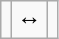<table class="wikitable">
<tr>
<td></td>
<td>↔</td>
<td></td>
</tr>
</table>
